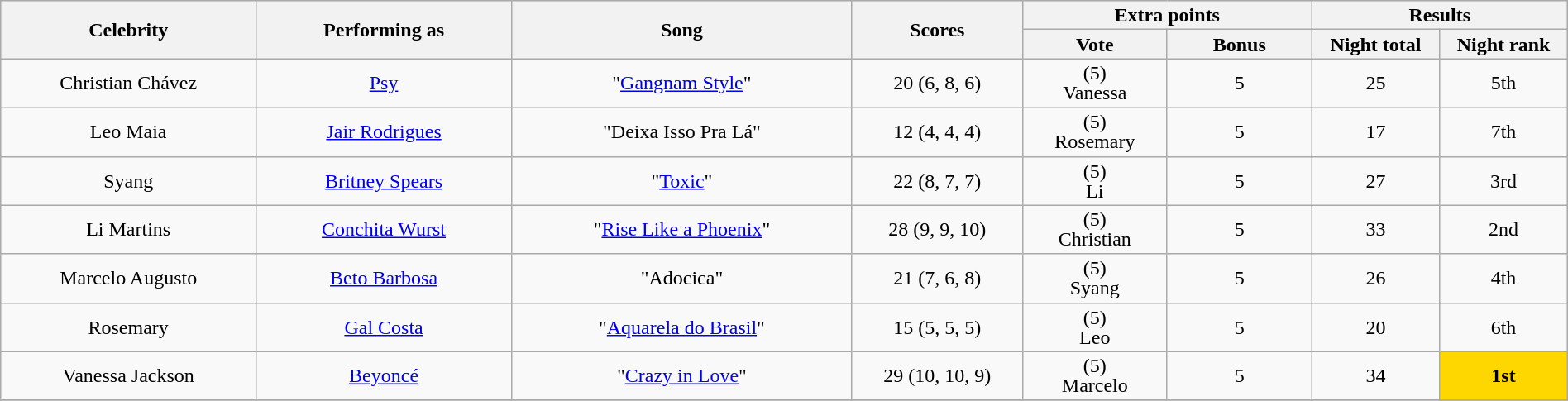<table class="wikitable" style="font-size:100%; line-height:16px; text-align:center" width="100%">
<tr>
<th rowspan="2" style="width:15.0%;">Celebrity</th>
<th rowspan="2" style="width:15.0%;">Performing as</th>
<th rowspan="2" style="width:20.0%;">Song</th>
<th rowspan="2" style="width:10.0%;">Scores</th>
<th colspan="2">Extra points</th>
<th colspan="2">Results</th>
</tr>
<tr>
<th style="width:08.5%;">Vote</th>
<th style="width:08.5%;">Bonus</th>
<th style="width:07.5%;">Night total</th>
<th style="width:07.5%;">Night rank</th>
</tr>
<tr>
<td>Christian Chávez</td>
<td><a href='#'>Psy</a></td>
<td>"<a href='#'>Gangnam Style</a>"</td>
<td>20 (6, 8, 6)</td>
<td>(5)<br>Vanessa</td>
<td>5</td>
<td>25</td>
<td>5th</td>
</tr>
<tr>
<td>Leo Maia</td>
<td><a href='#'>Jair Rodrigues</a></td>
<td>"Deixa Isso Pra Lá"</td>
<td>12 (4, 4, 4)</td>
<td>(5)<br>Rosemary</td>
<td>5</td>
<td>17</td>
<td>7th</td>
</tr>
<tr>
<td>Syang</td>
<td><a href='#'>Britney Spears</a></td>
<td>"<a href='#'>Toxic</a>"</td>
<td>22 (8, 7, 7)</td>
<td>(5)<br>Li</td>
<td>5</td>
<td>27</td>
<td>3rd</td>
</tr>
<tr>
<td>Li Martins</td>
<td><a href='#'>Conchita Wurst</a></td>
<td>"<a href='#'>Rise Like a Phoenix</a>"</td>
<td>28 (9, 9, 10)</td>
<td>(5)<br>Christian</td>
<td>5</td>
<td>33</td>
<td>2nd</td>
</tr>
<tr>
<td>Marcelo Augusto</td>
<td><a href='#'>Beto Barbosa</a></td>
<td>"Adocica"</td>
<td>21 (7, 6, 8)</td>
<td>(5)<br>Syang</td>
<td>5</td>
<td>26</td>
<td>4th</td>
</tr>
<tr>
<td>Rosemary</td>
<td><a href='#'>Gal Costa</a></td>
<td>"<a href='#'>Aquarela do Brasil</a>"</td>
<td>15 (5, 5, 5)</td>
<td>(5)<br>Leo</td>
<td>5</td>
<td>20</td>
<td>6th</td>
</tr>
<tr>
<td>Vanessa Jackson</td>
<td><a href='#'>Beyoncé</a></td>
<td>"<a href='#'>Crazy in Love</a>"</td>
<td>29 (10, 10, 9)</td>
<td>(5)<br>Marcelo</td>
<td>5</td>
<td>34</td>
<td bgcolor="FFD700"><strong>1st</strong></td>
</tr>
<tr>
</tr>
</table>
